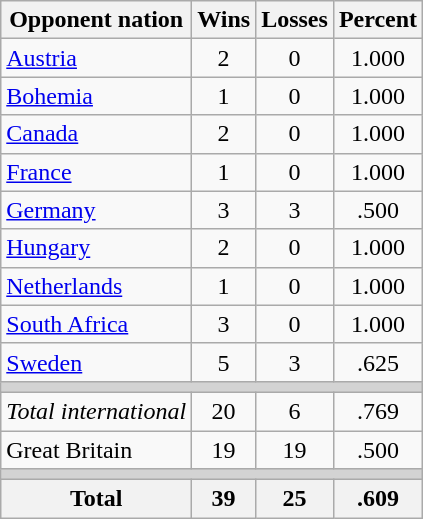<table class=wikitable>
<tr>
<th>Opponent nation</th>
<th>Wins</th>
<th>Losses</th>
<th>Percent</th>
</tr>
<tr align=center>
<td align=left><a href='#'>Austria</a></td>
<td>2</td>
<td>0</td>
<td>1.000</td>
</tr>
<tr align=center>
<td align=left><a href='#'>Bohemia</a></td>
<td>1</td>
<td>0</td>
<td>1.000</td>
</tr>
<tr align=center>
<td align=left><a href='#'>Canada</a></td>
<td>2</td>
<td>0</td>
<td>1.000</td>
</tr>
<tr align=center>
<td align=left><a href='#'>France</a></td>
<td>1</td>
<td>0</td>
<td>1.000</td>
</tr>
<tr align=center>
<td align=left><a href='#'>Germany</a></td>
<td>3</td>
<td>3</td>
<td>.500</td>
</tr>
<tr align=center>
<td align=left><a href='#'>Hungary</a></td>
<td>2</td>
<td>0</td>
<td>1.000</td>
</tr>
<tr align=center>
<td align=left><a href='#'>Netherlands</a></td>
<td>1</td>
<td>0</td>
<td>1.000</td>
</tr>
<tr align=center>
<td align=left><a href='#'>South Africa</a></td>
<td>3</td>
<td>0</td>
<td>1.000</td>
</tr>
<tr align=center>
<td align=left><a href='#'>Sweden</a></td>
<td>5</td>
<td>3</td>
<td>.625</td>
</tr>
<tr>
<td colspan=4 bgcolor=lightgray></td>
</tr>
<tr align=center>
<td align=left><em>Total international</em></td>
<td>20</td>
<td>6</td>
<td>.769</td>
</tr>
<tr align=center>
<td align=left>Great Britain</td>
<td>19</td>
<td>19</td>
<td>.500</td>
</tr>
<tr>
<td colspan=4 bgcolor=lightgray></td>
</tr>
<tr>
<th>Total</th>
<th>39</th>
<th>25</th>
<th>.609</th>
</tr>
</table>
